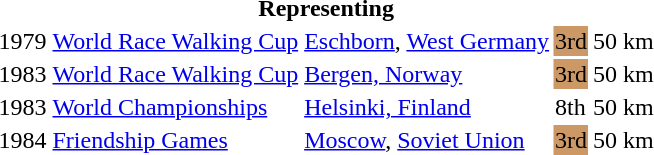<table>
<tr>
<th colspan="5">Representing </th>
</tr>
<tr>
<td>1979</td>
<td><a href='#'>World Race Walking Cup</a></td>
<td><a href='#'>Eschborn</a>, <a href='#'>West Germany</a></td>
<td bgcolor="cc9966">3rd</td>
<td>50 km</td>
</tr>
<tr>
<td>1983</td>
<td><a href='#'>World Race Walking Cup</a></td>
<td><a href='#'>Bergen, Norway</a></td>
<td bgcolor="cc9966">3rd</td>
<td>50 km</td>
</tr>
<tr>
<td>1983</td>
<td><a href='#'>World Championships</a></td>
<td><a href='#'>Helsinki, Finland</a></td>
<td>8th</td>
<td>50 km</td>
</tr>
<tr>
<td>1984</td>
<td><a href='#'>Friendship Games</a></td>
<td><a href='#'>Moscow</a>, <a href='#'>Soviet Union</a></td>
<td bgcolor="cc9966">3rd</td>
<td>50 km</td>
</tr>
</table>
